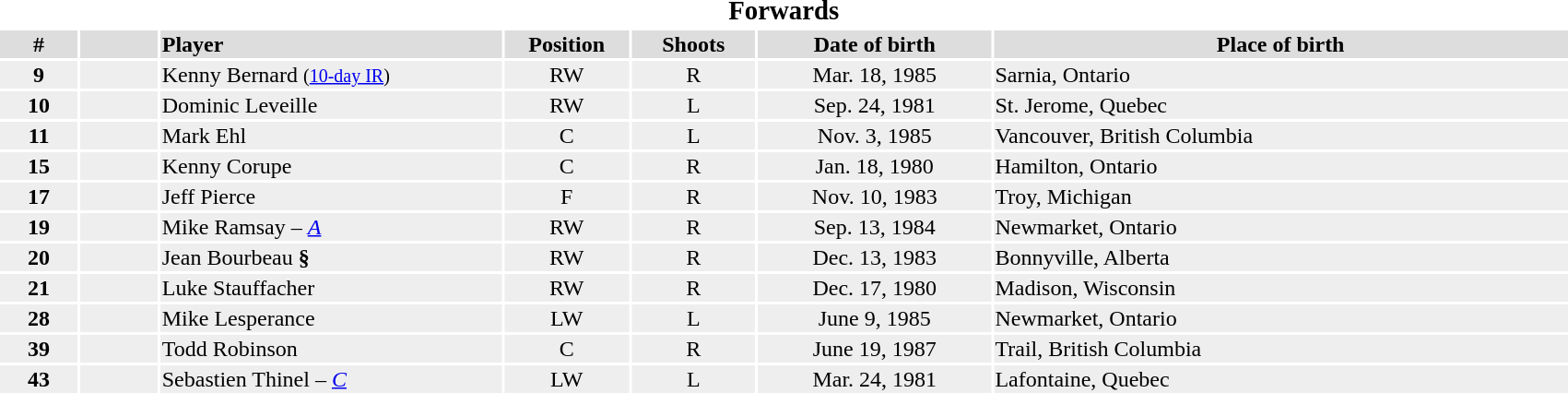<table width=90%>
<tr>
<th colspan=7><div><big>Forwards</big></div></th>
</tr>
<tr bgcolor="#dddddd">
<th width=5%>#</th>
<th width=5%></th>
<td align=left!!width=15%><strong>Player</strong></td>
<th width=8%>Position</th>
<th width=8%>Shoots</th>
<th width=15%>Date of birth</th>
<th width=37%>Place of birth<br>
</th>
</tr>
<tr bgcolor="#eeeeee">
<td align=center><strong>9</strong></td>
<td align=center></td>
<td>Kenny Bernard   <small>(<a href='#'>10-day IR</a>)</small></td>
<td align=center>RW</td>
<td align=center>R</td>
<td align=center>Mar. 18, 1985</td>
<td>Sarnia, Ontario<br></td>
</tr>
<tr bgcolor="#eeeeee">
<td align=center><strong>10</strong></td>
<td align=center></td>
<td>Dominic Leveille</td>
<td align=center>RW</td>
<td align=center>L</td>
<td align=center>Sep. 24, 1981</td>
<td>St. Jerome, Quebec<br></td>
</tr>
<tr bgcolor="#eeeeee">
<td align=center><strong>11</strong></td>
<td align=center></td>
<td>Mark Ehl</td>
<td align=center>C</td>
<td align=center>L</td>
<td align=center>Nov. 3, 1985</td>
<td>Vancouver, British Columbia<br>
</td>
</tr>
<tr bgcolor="#eeeeee">
<td align=center><strong>15</strong></td>
<td align=center></td>
<td>Kenny Corupe</td>
<td align=center>C</td>
<td align=center>R</td>
<td align=center>Jan. 18, 1980</td>
<td>Hamilton, Ontario<br>

</td>
</tr>
<tr bgcolor="#eeeeee">
<td align=center><strong>17</strong></td>
<td align=center></td>
<td>Jeff Pierce</td>
<td align=center>F</td>
<td align=center>R</td>
<td align=center>Nov. 10, 1983</td>
<td>Troy, Michigan<br>
</td>
</tr>
<tr bgcolor="#eeeeee">
<td align=center><strong>19</strong></td>
<td align=center></td>
<td>Mike Ramsay – <em><a href='#'>A</a></em></td>
<td align=center>RW</td>
<td align=center>R</td>
<td align=center>Sep. 13, 1984</td>
<td>Newmarket, Ontario<br></td>
</tr>
<tr bgcolor="#eeeeee">
<td align=center><strong>20</strong></td>
<td align=center></td>
<td>Jean Bourbeau <strong>§</strong></td>
<td align=center>RW</td>
<td align=center>R</td>
<td align=center>Dec. 13, 1983</td>
<td>Bonnyville, Alberta<br></td>
</tr>
<tr bgcolor="#eeeeee">
<td align=center><strong>21</strong></td>
<td align=center></td>
<td>Luke Stauffacher</td>
<td align=center>RW</td>
<td align=center>R</td>
<td align=center>Dec. 17, 1980</td>
<td>Madison, Wisconsin<br>


</td>
</tr>
<tr bgcolor="#eeeeee">
<td align=center><strong>28</strong></td>
<td align=center></td>
<td>Mike Lesperance</td>
<td align=center>LW</td>
<td align=center>L</td>
<td align=center>June 9, 1985</td>
<td>Newmarket, Ontario<br></td>
</tr>
<tr bgcolor="#eeeeee">
<td align=center><strong>39</strong></td>
<td align=center></td>
<td>Todd Robinson</td>
<td align=center>C</td>
<td align=center>R</td>
<td align=center>June 19, 1987</td>
<td>Trail, British Columbia<br></td>
</tr>
<tr bgcolor="#eeeeee">
<td align=center><strong>43</strong></td>
<td align=center></td>
<td>Sebastien Thinel – <em><a href='#'>C</a></em> </td>
<td align=center>LW</td>
<td align=center>L</td>
<td align=center>Mar. 24, 1981</td>
<td>Lafontaine, Quebec</td>
</tr>
</table>
